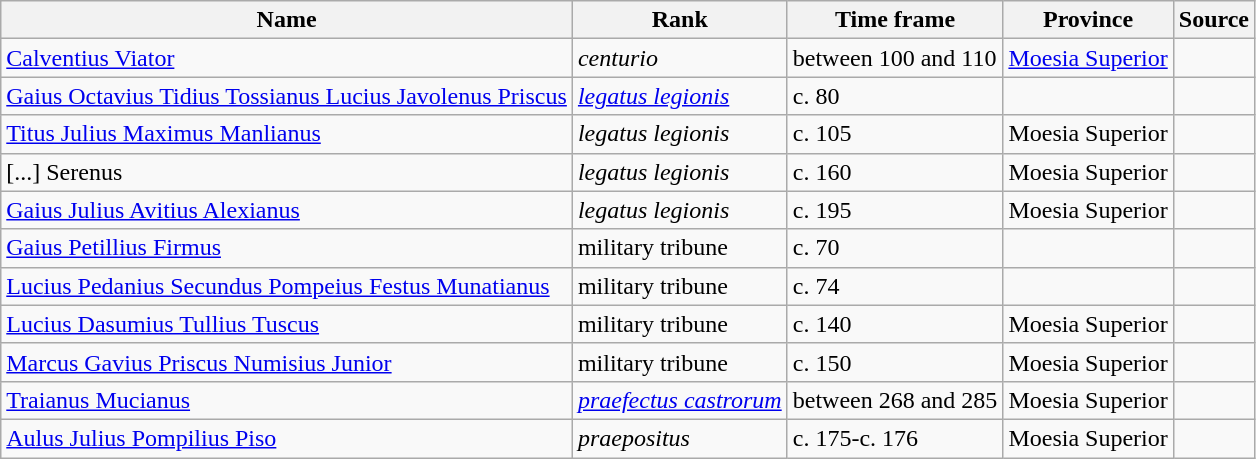<table class="wikitable sortable">
<tr style="vertical-align: top;">
<th>Name</th>
<th>Rank</th>
<th>Time frame</th>
<th>Province</th>
<th>Source</th>
</tr>
<tr>
<td><a href='#'>Calventius Viator</a></td>
<td><em>centurio</em></td>
<td>between 100 and 110</td>
<td><a href='#'>Moesia Superior</a></td>
<td></td>
</tr>
<tr>
<td><a href='#'>Gaius Octavius Tidius Tossianus Lucius Javolenus Priscus</a></td>
<td><em><a href='#'>legatus legionis</a></em></td>
<td>c. 80</td>
<td></td>
<td></td>
</tr>
<tr>
<td><a href='#'>Titus Julius Maximus Manlianus</a></td>
<td><em>legatus legionis</em></td>
<td>c. 105</td>
<td>Moesia Superior</td>
<td></td>
</tr>
<tr>
<td>[...] Serenus</td>
<td><em>legatus legionis</em></td>
<td>c. 160</td>
<td>Moesia Superior</td>
<td></td>
</tr>
<tr>
<td><a href='#'>Gaius Julius Avitius Alexianus</a></td>
<td><em>legatus legionis</em></td>
<td>c. 195</td>
<td>Moesia Superior</td>
<td></td>
</tr>
<tr>
<td><a href='#'>Gaius Petillius Firmus</a></td>
<td>military tribune</td>
<td>c. 70</td>
<td></td>
<td></td>
</tr>
<tr>
<td><a href='#'>Lucius Pedanius Secundus Pompeius Festus Munatianus</a></td>
<td>military tribune</td>
<td>c. 74</td>
<td></td>
<td></td>
</tr>
<tr>
<td><a href='#'>Lucius Dasumius Tullius Tuscus</a></td>
<td>military tribune</td>
<td>c. 140</td>
<td>Moesia Superior</td>
<td></td>
</tr>
<tr>
<td><a href='#'>Marcus Gavius Priscus Numisius Junior</a></td>
<td>military tribune</td>
<td>c. 150</td>
<td>Moesia Superior</td>
<td></td>
</tr>
<tr>
<td><a href='#'>Traianus Mucianus</a></td>
<td><em><a href='#'>praefectus castrorum</a></em></td>
<td>between 268 and 285</td>
<td>Moesia Superior</td>
<td></td>
</tr>
<tr>
<td><a href='#'>Aulus Julius Pompilius Piso</a></td>
<td><em>praepositus</em></td>
<td>c. 175-c. 176</td>
<td>Moesia Superior</td>
<td></td>
</tr>
</table>
